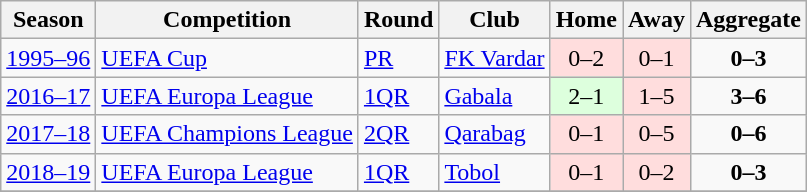<table class="wikitable">
<tr>
<th>Season</th>
<th>Competition</th>
<th>Round</th>
<th>Club</th>
<th>Home</th>
<th>Away</th>
<th>Aggregate</th>
</tr>
<tr>
<td><a href='#'>1995–96</a></td>
<td><a href='#'>UEFA Cup</a></td>
<td><a href='#'>PR</a></td>
<td> <a href='#'>FK Vardar</a></td>
<td style="text-align:center; background:#fdd;">0–2</td>
<td style="text-align:center; background:#fdd;">0–1</td>
<td style="text-align:center;"><strong>0–3</strong></td>
</tr>
<tr>
<td><a href='#'>2016–17</a></td>
<td><a href='#'>UEFA Europa League</a></td>
<td><a href='#'>1QR</a></td>
<td> <a href='#'>Gabala</a></td>
<td style="text-align:center; background:#dfd;">2–1</td>
<td style="text-align:center; background:#fdd;">1–5</td>
<td style="text-align:center;"><strong>3–6</strong></td>
</tr>
<tr>
<td><a href='#'>2017–18</a></td>
<td><a href='#'>UEFA Champions League</a></td>
<td><a href='#'>2QR</a></td>
<td> <a href='#'>Qarabag</a></td>
<td style="text-align:center; background:#fdd;">0–1</td>
<td style="text-align:center; background:#fdd;">0–5</td>
<td style="text-align:center;"><strong>0–6</strong></td>
</tr>
<tr>
<td><a href='#'>2018–19</a></td>
<td><a href='#'>UEFA Europa League</a></td>
<td><a href='#'>1QR</a></td>
<td> <a href='#'>Tobol</a></td>
<td style="text-align:center; background:#fdd;">0–1</td>
<td style="text-align:center; background:#fdd;">0–2</td>
<td style="text-align:center;"><strong>0–3</strong></td>
</tr>
<tr>
</tr>
</table>
